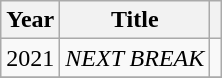<table class="wikitable">
<tr>
<th>Year</th>
<th>Title</th>
<th></th>
</tr>
<tr>
<td>2021</td>
<td><em>NEXT BREAK</em></td>
<td></td>
</tr>
<tr>
</tr>
</table>
